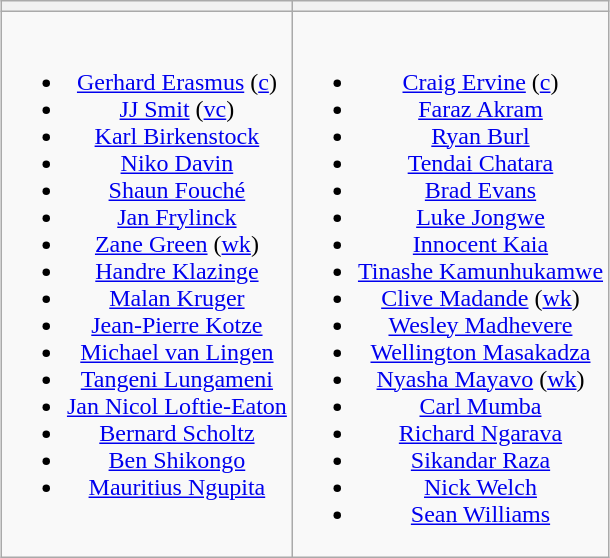<table class="wikitable" style="text-align:center; margin:auto">
<tr>
<th></th>
<th></th>
</tr>
<tr style="vertical-align:top">
<td><br><ul><li><a href='#'>Gerhard Erasmus</a> (<a href='#'>c</a>)</li><li><a href='#'>JJ Smit</a> (<a href='#'>vc</a>)</li><li><a href='#'>Karl Birkenstock</a></li><li><a href='#'>Niko Davin</a></li><li><a href='#'>Shaun Fouché</a></li><li><a href='#'>Jan Frylinck</a></li><li><a href='#'>Zane Green</a> (<a href='#'>wk</a>)</li><li><a href='#'>Handre Klazinge</a></li><li><a href='#'>Malan Kruger</a></li><li><a href='#'>Jean-Pierre Kotze</a></li><li><a href='#'>Michael van Lingen</a></li><li><a href='#'>Tangeni Lungameni</a></li><li><a href='#'>Jan Nicol Loftie-Eaton</a></li><li><a href='#'>Bernard Scholtz</a></li><li><a href='#'>Ben Shikongo</a></li><li><a href='#'>Mauritius Ngupita</a></li></ul></td>
<td><br><ul><li><a href='#'>Craig Ervine</a> (<a href='#'>c</a>)</li><li><a href='#'>Faraz Akram</a></li><li><a href='#'>Ryan Burl</a></li><li><a href='#'>Tendai Chatara</a></li><li><a href='#'>Brad Evans</a></li><li><a href='#'>Luke Jongwe</a></li><li><a href='#'>Innocent Kaia</a></li><li><a href='#'>Tinashe Kamunhukamwe</a></li><li><a href='#'>Clive Madande</a> (<a href='#'>wk</a>)</li><li><a href='#'>Wesley Madhevere</a></li><li><a href='#'>Wellington Masakadza</a></li><li><a href='#'>Nyasha Mayavo</a> (<a href='#'>wk</a>)</li><li><a href='#'>Carl Mumba</a></li><li><a href='#'>Richard Ngarava</a></li><li><a href='#'>Sikandar Raza</a></li><li><a href='#'>Nick Welch</a></li><li><a href='#'>Sean Williams</a></li></ul></td>
</tr>
</table>
